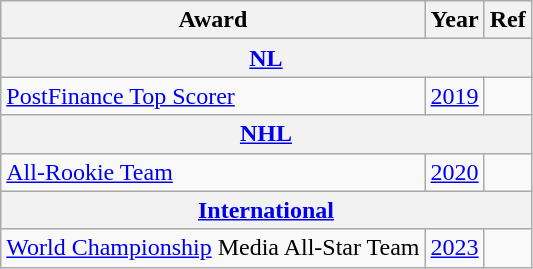<table class="wikitable">
<tr>
<th>Award</th>
<th>Year</th>
<th>Ref</th>
</tr>
<tr>
<th colspan="3"><a href='#'>NL</a></th>
</tr>
<tr>
<td><a href='#'>PostFinance Top Scorer</a></td>
<td><a href='#'>2019</a></td>
<td></td>
</tr>
<tr>
<th colspan="3"><a href='#'>NHL</a></th>
</tr>
<tr>
<td><a href='#'>All-Rookie Team</a></td>
<td><a href='#'>2020</a></td>
<td></td>
</tr>
<tr>
<th colspan="3"><a href='#'>International</a></th>
</tr>
<tr>
<td><a href='#'>World Championship</a> Media All-Star Team</td>
<td><a href='#'>2023</a></td>
<td></td>
</tr>
</table>
